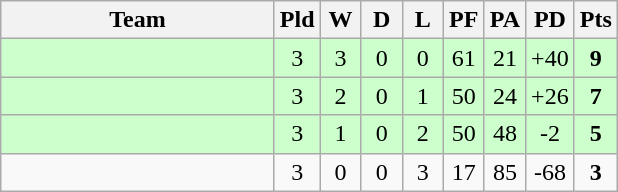<table class="wikitable" style="text-align:center;">
<tr>
<th width=175>Team</th>
<th width=20 abbr="Played">Pld</th>
<th width=20 abbr="Won">W</th>
<th width=20 abbr="Drawn">D</th>
<th width=20 abbr="Lost">L</th>
<th width=20 abbr="Points for">PF</th>
<th width=20 abbr="Points against">PA</th>
<th width=25 abbr="Points difference">PD</th>
<th width=20 abbr="Points">Pts</th>
</tr>
<tr bgcolor=ccffcc>
<td style="text-align:left;"></td>
<td>3</td>
<td>3</td>
<td>0</td>
<td>0</td>
<td>61</td>
<td>21</td>
<td>+40</td>
<td><strong>9</strong></td>
</tr>
<tr bgcolor=ccffcc>
<td style="text-align:left;"></td>
<td>3</td>
<td>2</td>
<td>0</td>
<td>1</td>
<td>50</td>
<td>24</td>
<td>+26</td>
<td><strong>7</strong></td>
</tr>
<tr bgcolor=ccffcc>
<td style="text-align:left;"></td>
<td>3</td>
<td>1</td>
<td>0</td>
<td>2</td>
<td>50</td>
<td>48</td>
<td>-2</td>
<td><strong>5</strong></td>
</tr>
<tr>
<td style="text-align:left;"></td>
<td>3</td>
<td>0</td>
<td>0</td>
<td>3</td>
<td>17</td>
<td>85</td>
<td>-68</td>
<td><strong>3</strong></td>
</tr>
</table>
